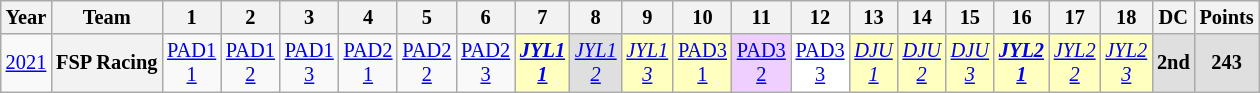<table class="wikitable" style="text-align:center; font-size:85%;">
<tr>
<th>Year</th>
<th>Team</th>
<th>1</th>
<th>2</th>
<th>3</th>
<th>4</th>
<th>5</th>
<th>6</th>
<th>7</th>
<th>8</th>
<th>9</th>
<th>10</th>
<th>11</th>
<th>12</th>
<th>13</th>
<th>14</th>
<th>15</th>
<th>16</th>
<th>17</th>
<th>18</th>
<th>DC</th>
<th>Points</th>
</tr>
<tr>
<td><a href='#'>2021</a></td>
<th nowrap>FSP Racing</th>
<td><a href='#'>PAD1<br>1</a></td>
<td><a href='#'>PAD1<br>2</a></td>
<td><a href='#'>PAD1<br>3</a></td>
<td><a href='#'>PAD2<br>1</a></td>
<td><a href='#'>PAD2<br>2</a></td>
<td><a href='#'>PAD2<br>3</a></td>
<td style="background:#FFFFBF;"><strong><em><a href='#'>JYL1<br>1</a></em></strong><br></td>
<td style="background:#DFDFDF;"><em><a href='#'>JYL1<br>2</a></em><br></td>
<td style="background:#FFFFBF;"><em><a href='#'>JYL1<br>3</a></em><br></td>
<td style="background:#FFFFBF;"><a href='#'>PAD3<br>1</a><br></td>
<td style="background:#EFCFFF;"><a href='#'>PAD3<br>2</a><br></td>
<td style="background:#FFFFFF;"><a href='#'>PAD3<br>3</a><br></td>
<td style="background:#FFFFBF;"><em><a href='#'>DJU<br>1</a></em><br></td>
<td style="background:#FFFFBF;"><em><a href='#'>DJU<br>2</a></em><br></td>
<td style="background:#FFFFBF;"><em><a href='#'>DJU<br>3</a></em><br></td>
<td style="background:#FFFFBF;"><strong><em><a href='#'>JYL2<br>1</a></em></strong><br></td>
<td style="background:#FFFFBF;"><em><a href='#'>JYL2<br>2</a></em><br></td>
<td style="background:#FFFFBF;"><em><a href='#'>JYL2<br>3</a></em><br></td>
<th style="background:#DFDFDF;">2nd</th>
<th style="background:#DFDFDF;">243</th>
</tr>
</table>
